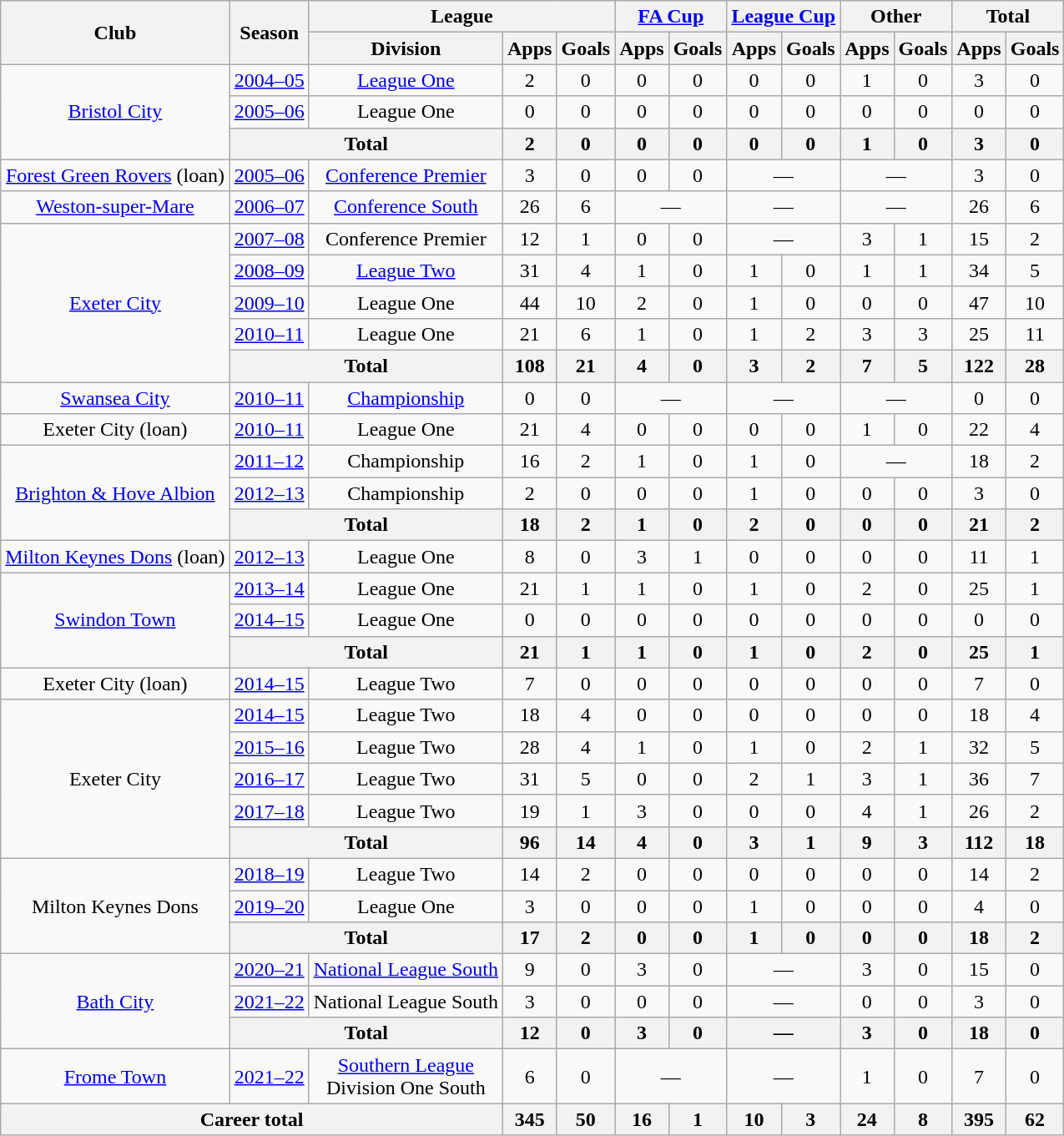<table class=wikitable style="text-align: center">
<tr>
<th rowspan=2>Club</th>
<th rowspan=2>Season</th>
<th colspan=3>League</th>
<th colspan=2><a href='#'>FA Cup</a></th>
<th colspan=2><a href='#'>League Cup</a></th>
<th colspan=2>Other</th>
<th colspan=2>Total</th>
</tr>
<tr>
<th>Division</th>
<th>Apps</th>
<th>Goals</th>
<th>Apps</th>
<th>Goals</th>
<th>Apps</th>
<th>Goals</th>
<th>Apps</th>
<th>Goals</th>
<th>Apps</th>
<th>Goals</th>
</tr>
<tr>
<td rowspan=3><a href='#'>Bristol City</a></td>
<td><a href='#'>2004–05</a></td>
<td><a href='#'>League One</a></td>
<td>2</td>
<td>0</td>
<td>0</td>
<td>0</td>
<td>0</td>
<td>0</td>
<td>1</td>
<td>0</td>
<td>3</td>
<td>0</td>
</tr>
<tr>
<td><a href='#'>2005–06</a></td>
<td>League One</td>
<td>0</td>
<td>0</td>
<td>0</td>
<td>0</td>
<td>0</td>
<td>0</td>
<td>0</td>
<td>0</td>
<td>0</td>
<td>0</td>
</tr>
<tr>
<th colspan=2>Total</th>
<th>2</th>
<th>0</th>
<th>0</th>
<th>0</th>
<th>0</th>
<th>0</th>
<th>1</th>
<th>0</th>
<th>3</th>
<th>0</th>
</tr>
<tr>
<td><a href='#'>Forest Green Rovers</a> (loan)</td>
<td><a href='#'>2005–06</a></td>
<td><a href='#'>Conference Premier</a></td>
<td>3</td>
<td>0</td>
<td>0</td>
<td>0</td>
<td colspan=2>—</td>
<td colspan=2>—</td>
<td>3</td>
<td>0</td>
</tr>
<tr>
<td><a href='#'>Weston-super-Mare</a></td>
<td><a href='#'>2006–07</a></td>
<td><a href='#'>Conference South</a></td>
<td>26</td>
<td>6</td>
<td colspan=2>—</td>
<td colspan=2>—</td>
<td colspan=2>—</td>
<td>26</td>
<td>6</td>
</tr>
<tr>
<td rowspan=5><a href='#'>Exeter City</a></td>
<td><a href='#'>2007–08</a></td>
<td>Conference Premier</td>
<td>12</td>
<td>1</td>
<td>0</td>
<td>0</td>
<td colspan=2>—</td>
<td>3</td>
<td>1</td>
<td>15</td>
<td>2</td>
</tr>
<tr>
<td><a href='#'>2008–09</a></td>
<td><a href='#'>League Two</a></td>
<td>31</td>
<td>4</td>
<td>1</td>
<td>0</td>
<td>1</td>
<td>0</td>
<td>1</td>
<td>1</td>
<td>34</td>
<td>5</td>
</tr>
<tr>
<td><a href='#'>2009–10</a></td>
<td>League One</td>
<td>44</td>
<td>10</td>
<td>2</td>
<td>0</td>
<td>1</td>
<td>0</td>
<td>0</td>
<td>0</td>
<td>47</td>
<td>10</td>
</tr>
<tr>
<td><a href='#'>2010–11</a></td>
<td>League One</td>
<td>21</td>
<td>6</td>
<td>1</td>
<td>0</td>
<td>1</td>
<td>2</td>
<td>3</td>
<td>3</td>
<td>25</td>
<td>11</td>
</tr>
<tr>
<th colspan=2>Total</th>
<th>108</th>
<th>21</th>
<th>4</th>
<th>0</th>
<th>3</th>
<th>2</th>
<th>7</th>
<th>5</th>
<th>122</th>
<th>28</th>
</tr>
<tr>
<td><a href='#'>Swansea City</a></td>
<td><a href='#'>2010–11</a></td>
<td><a href='#'>Championship</a></td>
<td>0</td>
<td>0</td>
<td colspan=2>—</td>
<td colspan=2>—</td>
<td colspan=2>—</td>
<td>0</td>
<td>0</td>
</tr>
<tr>
<td>Exeter City (loan)</td>
<td><a href='#'>2010–11</a></td>
<td>League One</td>
<td>21</td>
<td>4</td>
<td>0</td>
<td>0</td>
<td>0</td>
<td>0</td>
<td>1</td>
<td>0</td>
<td>22</td>
<td>4</td>
</tr>
<tr>
<td rowspan=3><a href='#'>Brighton & Hove Albion</a></td>
<td><a href='#'>2011–12</a></td>
<td>Championship</td>
<td>16</td>
<td>2</td>
<td>1</td>
<td>0</td>
<td>1</td>
<td>0</td>
<td colspan=2>—</td>
<td>18</td>
<td>2</td>
</tr>
<tr>
<td><a href='#'>2012–13</a></td>
<td>Championship</td>
<td>2</td>
<td>0</td>
<td>0</td>
<td>0</td>
<td>1</td>
<td>0</td>
<td>0</td>
<td>0</td>
<td>3</td>
<td>0</td>
</tr>
<tr>
<th colspan=2>Total</th>
<th>18</th>
<th>2</th>
<th>1</th>
<th>0</th>
<th>2</th>
<th>0</th>
<th>0</th>
<th>0</th>
<th>21</th>
<th>2</th>
</tr>
<tr>
<td><a href='#'>Milton Keynes Dons</a> (loan)</td>
<td><a href='#'>2012–13</a></td>
<td>League One</td>
<td>8</td>
<td>0</td>
<td>3</td>
<td>1</td>
<td>0</td>
<td>0</td>
<td>0</td>
<td>0</td>
<td>11</td>
<td>1</td>
</tr>
<tr>
<td rowspan=3><a href='#'>Swindon Town</a></td>
<td><a href='#'>2013–14</a></td>
<td>League One</td>
<td>21</td>
<td>1</td>
<td>1</td>
<td>0</td>
<td>1</td>
<td>0</td>
<td>2</td>
<td>0</td>
<td>25</td>
<td>1</td>
</tr>
<tr>
<td><a href='#'>2014–15</a></td>
<td>League One</td>
<td>0</td>
<td>0</td>
<td>0</td>
<td>0</td>
<td>0</td>
<td>0</td>
<td>0</td>
<td>0</td>
<td>0</td>
<td>0</td>
</tr>
<tr>
<th colspan=2>Total</th>
<th>21</th>
<th>1</th>
<th>1</th>
<th>0</th>
<th>1</th>
<th>0</th>
<th>2</th>
<th>0</th>
<th>25</th>
<th>1</th>
</tr>
<tr>
<td>Exeter City (loan)</td>
<td><a href='#'>2014–15</a></td>
<td>League Two</td>
<td>7</td>
<td>0</td>
<td>0</td>
<td>0</td>
<td>0</td>
<td>0</td>
<td>0</td>
<td>0</td>
<td>7</td>
<td>0</td>
</tr>
<tr>
<td rowspan=5>Exeter City</td>
<td><a href='#'>2014–15</a></td>
<td>League Two</td>
<td>18</td>
<td>4</td>
<td>0</td>
<td>0</td>
<td>0</td>
<td>0</td>
<td>0</td>
<td>0</td>
<td>18</td>
<td>4</td>
</tr>
<tr>
<td><a href='#'>2015–16</a></td>
<td>League Two</td>
<td>28</td>
<td>4</td>
<td>1</td>
<td>0</td>
<td>1</td>
<td>0</td>
<td>2</td>
<td>1</td>
<td>32</td>
<td>5</td>
</tr>
<tr>
<td><a href='#'>2016–17</a></td>
<td>League Two</td>
<td>31</td>
<td>5</td>
<td>0</td>
<td>0</td>
<td>2</td>
<td>1</td>
<td>3</td>
<td>1</td>
<td>36</td>
<td>7</td>
</tr>
<tr>
<td><a href='#'>2017–18</a></td>
<td>League Two</td>
<td>19</td>
<td>1</td>
<td>3</td>
<td>0</td>
<td>0</td>
<td>0</td>
<td>4</td>
<td>1</td>
<td>26</td>
<td>2</td>
</tr>
<tr>
<th colspan=2>Total</th>
<th>96</th>
<th>14</th>
<th>4</th>
<th>0</th>
<th>3</th>
<th>1</th>
<th>9</th>
<th>3</th>
<th>112</th>
<th>18</th>
</tr>
<tr>
<td rowspan=3>Milton Keynes Dons</td>
<td><a href='#'>2018–19</a></td>
<td>League Two</td>
<td>14</td>
<td>2</td>
<td>0</td>
<td>0</td>
<td>0</td>
<td>0</td>
<td>0</td>
<td>0</td>
<td>14</td>
<td>2</td>
</tr>
<tr>
<td><a href='#'>2019–20</a></td>
<td>League One</td>
<td>3</td>
<td>0</td>
<td>0</td>
<td>0</td>
<td>1</td>
<td>0</td>
<td>0</td>
<td>0</td>
<td>4</td>
<td>0</td>
</tr>
<tr>
<th colspan=2>Total</th>
<th>17</th>
<th>2</th>
<th>0</th>
<th>0</th>
<th>1</th>
<th>0</th>
<th>0</th>
<th>0</th>
<th>18</th>
<th>2</th>
</tr>
<tr>
<td rowspan=3><a href='#'>Bath City</a></td>
<td><a href='#'>2020–21</a></td>
<td><a href='#'>National League South</a></td>
<td>9</td>
<td>0</td>
<td>3</td>
<td>0</td>
<td colspan=2>—</td>
<td>3</td>
<td>0</td>
<td>15</td>
<td>0</td>
</tr>
<tr>
<td><a href='#'>2021–22</a></td>
<td>National League South</td>
<td>3</td>
<td>0</td>
<td>0</td>
<td>0</td>
<td colspan=2>—</td>
<td>0</td>
<td>0</td>
<td>3</td>
<td>0</td>
</tr>
<tr>
<th colspan=2>Total</th>
<th>12</th>
<th>0</th>
<th>3</th>
<th>0</th>
<th colspan=2>—</th>
<th>3</th>
<th>0</th>
<th>18</th>
<th>0</th>
</tr>
<tr>
<td><a href='#'>Frome Town</a></td>
<td><a href='#'>2021–22</a></td>
<td><a href='#'>Southern League</a><br>Division One South</td>
<td>6</td>
<td>0</td>
<td colspan=2>—</td>
<td colspan=2>—</td>
<td>1</td>
<td>0</td>
<td>7</td>
<td>0</td>
</tr>
<tr>
<th colspan=3>Career total</th>
<th>345</th>
<th>50</th>
<th>16</th>
<th>1</th>
<th>10</th>
<th>3</th>
<th>24</th>
<th>8</th>
<th>395</th>
<th>62</th>
</tr>
</table>
